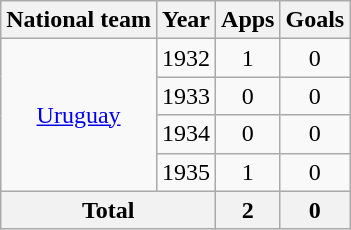<table class="wikitable" style="text-align:center">
<tr>
<th>National team</th>
<th>Year</th>
<th>Apps</th>
<th>Goals</th>
</tr>
<tr>
<td rowspan=4><a href='#'>Uruguay</a></td>
<td>1932</td>
<td>1</td>
<td>0</td>
</tr>
<tr>
<td>1933</td>
<td>0</td>
<td>0</td>
</tr>
<tr>
<td>1934</td>
<td>0</td>
<td>0</td>
</tr>
<tr>
<td>1935</td>
<td>1</td>
<td>0</td>
</tr>
<tr>
<th colspan=2>Total</th>
<th>2</th>
<th>0</th>
</tr>
</table>
